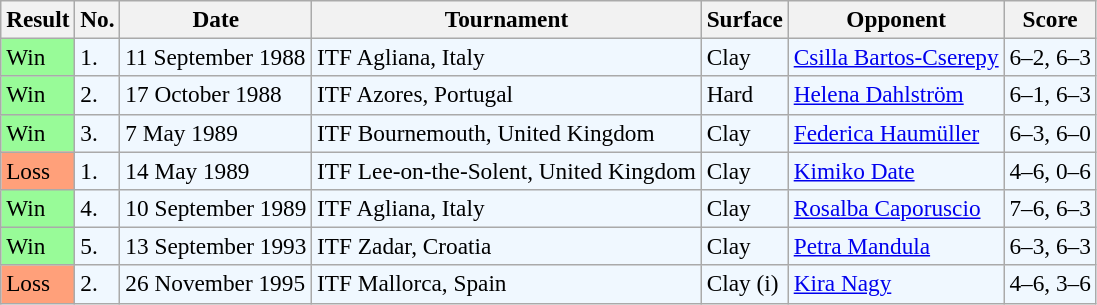<table class="sortable wikitable" style=font-size:97%>
<tr>
<th>Result</th>
<th>No.</th>
<th>Date</th>
<th>Tournament</th>
<th>Surface</th>
<th>Opponent</th>
<th>Score</th>
</tr>
<tr style="background:#f0f8ff;">
<td style="background:#98fb98;">Win</td>
<td>1.</td>
<td>11 September 1988</td>
<td>ITF Agliana, Italy</td>
<td>Clay</td>
<td> <a href='#'>Csilla Bartos-Cserepy</a></td>
<td>6–2, 6–3</td>
</tr>
<tr style="background:#f0f8ff;">
<td style="background:#98fb98;">Win</td>
<td>2.</td>
<td>17 October 1988</td>
<td>ITF Azores, Portugal</td>
<td>Hard</td>
<td> <a href='#'>Helena Dahlström</a></td>
<td>6–1, 6–3</td>
</tr>
<tr style="background:#f0f8ff;">
<td style="background:#98fb98;">Win</td>
<td>3.</td>
<td>7 May 1989</td>
<td>ITF Bournemouth, United Kingdom</td>
<td>Clay</td>
<td> <a href='#'>Federica Haumüller</a></td>
<td>6–3, 6–0</td>
</tr>
<tr style="background:#f0f8ff;">
<td style="background:#ffa07a;">Loss</td>
<td>1.</td>
<td>14 May 1989</td>
<td>ITF Lee-on-the-Solent, United Kingdom</td>
<td>Clay</td>
<td> <a href='#'>Kimiko Date</a></td>
<td>4–6, 0–6</td>
</tr>
<tr style="background:#f0f8ff;">
<td style="background:#98fb98;">Win</td>
<td>4.</td>
<td>10 September 1989</td>
<td>ITF Agliana, Italy</td>
<td>Clay</td>
<td> <a href='#'>Rosalba Caporuscio</a></td>
<td>7–6, 6–3</td>
</tr>
<tr style="background:#f0f8ff;">
<td style="background:#98fb98;">Win</td>
<td>5.</td>
<td>13 September 1993</td>
<td>ITF Zadar, Croatia</td>
<td>Clay</td>
<td> <a href='#'>Petra Mandula</a></td>
<td>6–3, 6–3</td>
</tr>
<tr bgcolor="#f0f8ff">
<td style="background:#ffa07a;">Loss</td>
<td>2.</td>
<td>26 November 1995</td>
<td>ITF Mallorca, Spain</td>
<td>Clay (i)</td>
<td> <a href='#'>Kira Nagy</a></td>
<td>4–6, 3–6</td>
</tr>
</table>
